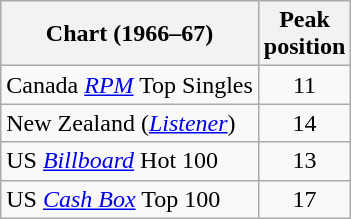<table class="wikitable sortable">
<tr>
<th>Chart (1966–67)</th>
<th>Peak<br>position</th>
</tr>
<tr>
<td>Canada <em><a href='#'>RPM</a></em> Top Singles</td>
<td style="text-align:center;">11</td>
</tr>
<tr>
<td>New Zealand (<em><a href='#'>Listener</a></em>)</td>
<td style="text-align:center;">14</td>
</tr>
<tr>
<td>US <em><a href='#'>Billboard</a></em> Hot 100 </td>
<td style="text-align:center;">13</td>
</tr>
<tr>
<td>US <a href='#'><em>Cash Box</em></a> Top 100</td>
<td align="center">17</td>
</tr>
</table>
